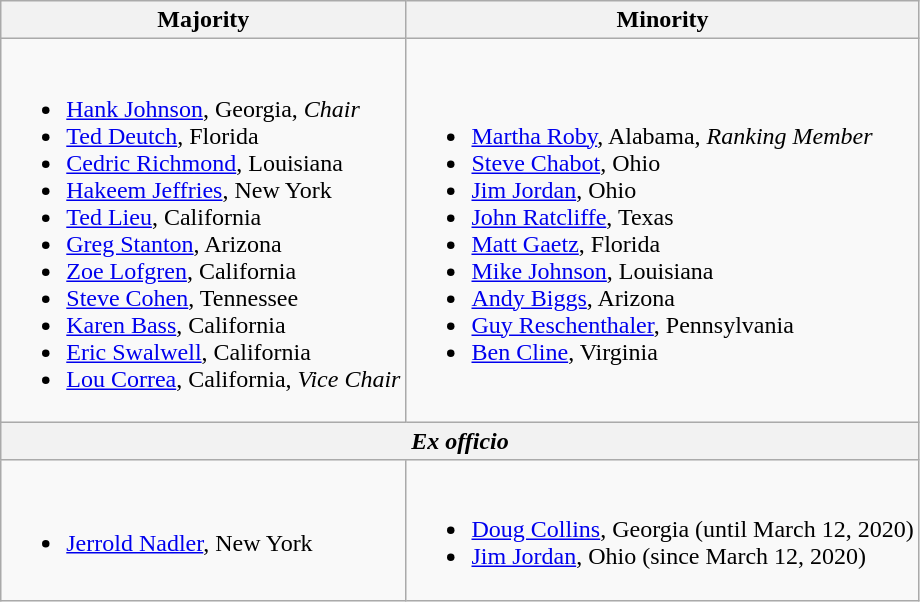<table class=wikitable>
<tr>
<th>Majority</th>
<th>Minority</th>
</tr>
<tr>
<td><br><ul><li><a href='#'>Hank Johnson</a>, Georgia, <em>Chair</em></li><li><a href='#'>Ted Deutch</a>, Florida</li><li><a href='#'>Cedric Richmond</a>, Louisiana</li><li><a href='#'>Hakeem Jeffries</a>, New York</li><li><a href='#'>Ted Lieu</a>, California</li><li><a href='#'>Greg Stanton</a>, Arizona</li><li><a href='#'>Zoe Lofgren</a>, California</li><li><a href='#'>Steve Cohen</a>, Tennessee</li><li><a href='#'>Karen Bass</a>, California</li><li><a href='#'>Eric Swalwell</a>, California</li><li><a href='#'>Lou Correa</a>, California, <em>Vice Chair</em></li></ul></td>
<td><br><ul><li><a href='#'>Martha Roby</a>, Alabama, <em>Ranking Member</em></li><li><a href='#'>Steve Chabot</a>, Ohio</li><li><a href='#'>Jim Jordan</a>, Ohio</li><li><a href='#'>John Ratcliffe</a>, Texas</li><li><a href='#'>Matt Gaetz</a>, Florida</li><li><a href='#'>Mike Johnson</a>, Louisiana</li><li><a href='#'>Andy Biggs</a>, Arizona</li><li><a href='#'>Guy Reschenthaler</a>, Pennsylvania</li><li><a href='#'>Ben Cline</a>, Virginia</li></ul></td>
</tr>
<tr>
<th colspan=2><em>Ex officio</em></th>
</tr>
<tr>
<td><br><ul><li><a href='#'>Jerrold Nadler</a>, New York</li></ul></td>
<td><br><ul><li><a href='#'>Doug Collins</a>, Georgia (until March 12, 2020)</li><li><a href='#'>Jim Jordan</a>, Ohio (since March 12, 2020)</li></ul></td>
</tr>
</table>
